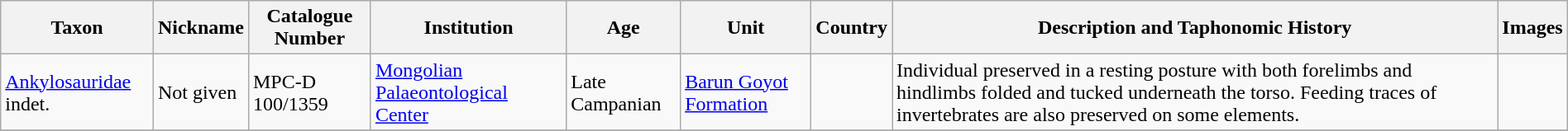<table class="wikitable sortable" align="center" width="100%">
<tr>
<th>Taxon</th>
<th>Nickname</th>
<th>Catalogue Number</th>
<th>Institution</th>
<th>Age</th>
<th>Unit</th>
<th>Country</th>
<th>Description and Taphonomic History</th>
<th>Images</th>
</tr>
<tr>
<td><a href='#'>Ankylosauridae</a> indet.</td>
<td>Not given</td>
<td>MPC-D 100/1359</td>
<td><a href='#'>Mongolian Palaeontological Center</a></td>
<td>Late Campanian</td>
<td><a href='#'>Barun Goyot Formation</a></td>
<td></td>
<td>Individual preserved in a resting posture with both forelimbs and hindlimbs folded and tucked underneath the torso. Feeding traces of invertebrates are also preserved on some elements.</td>
<td></td>
</tr>
<tr>
</tr>
</table>
